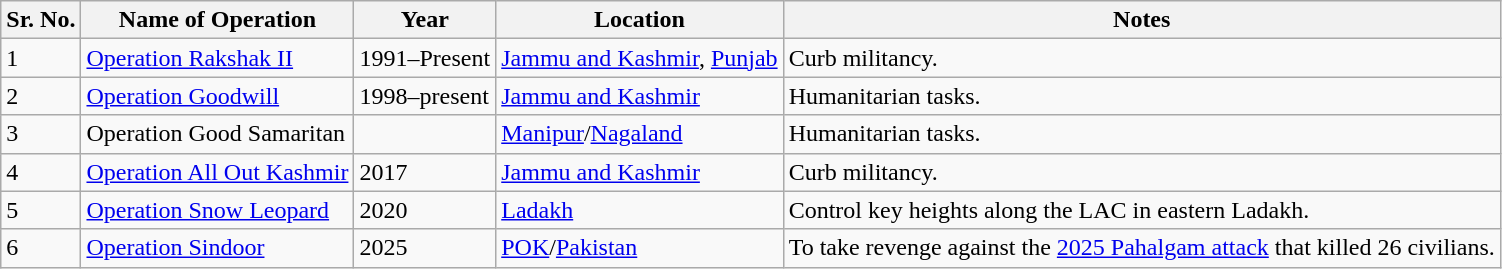<table class="wikitable">
<tr>
<th>Sr. No.</th>
<th>Name of Operation</th>
<th>Year</th>
<th>Location</th>
<th>Notes</th>
</tr>
<tr>
<td>1</td>
<td><a href='#'>Operation Rakshak II</a></td>
<td>1991–Present</td>
<td><a href='#'>Jammu and Kashmir</a>, <a href='#'>Punjab</a></td>
<td>Curb militancy.</td>
</tr>
<tr>
<td>2</td>
<td><a href='#'>Operation Goodwill</a></td>
<td>1998–present</td>
<td><a href='#'>Jammu and Kashmir</a></td>
<td>Humanitarian tasks.</td>
</tr>
<tr>
<td>3</td>
<td>Operation Good Samaritan</td>
<td></td>
<td><a href='#'>Manipur</a>/<a href='#'>Nagaland</a></td>
<td>Humanitarian tasks.</td>
</tr>
<tr>
<td>4</td>
<td><a href='#'>Operation All Out Kashmir</a></td>
<td>2017</td>
<td><a href='#'>Jammu and Kashmir</a></td>
<td>Curb militancy.</td>
</tr>
<tr>
<td>5</td>
<td><a href='#'>Operation Snow Leopard</a></td>
<td>2020</td>
<td><a href='#'>Ladakh</a></td>
<td>Control key heights along the LAC in eastern Ladakh.</td>
</tr>
<tr>
<td>6</td>
<td><a href='#'>Operation Sindoor</a></td>
<td>2025</td>
<td><a href='#'>POK</a>/<a href='#'>Pakistan</a></td>
<td>To take revenge against the <a href='#'>2025 Pahalgam attack</a> that killed 26 civilians.</td>
</tr>
</table>
